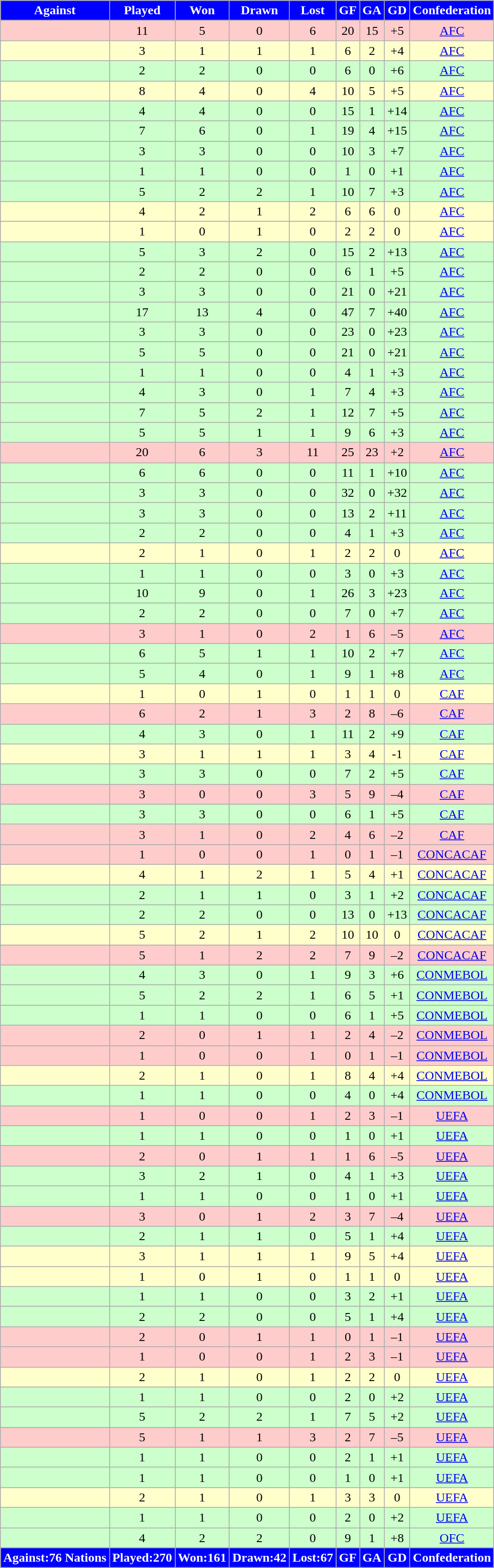<table class="wikitable sortable collapsible" style="text-align: center; font-size: 100%;">
<tr>
<th style=background:blue;color:white>Against</th>
<th style=background:blue;color:white>Played</th>
<th style=background:blue;color:white>Won</th>
<th style=background:blue;color:white>Drawn</th>
<th style=background:blue;color:white>Lost</th>
<th style=background:blue;color:white>GF</th>
<th style=background:blue;color:white>GA</th>
<th style=background:blue;color:white>GD</th>
<th style=background:blue;color:white>Confederation</th>
</tr>
<tr bgcolor="#ffcccc">
<td style="text-align:left;"></td>
<td>11</td>
<td>5</td>
<td>0</td>
<td>6</td>
<td>20</td>
<td>15</td>
<td>+5</td>
<td><a href='#'>AFC</a></td>
</tr>
<tr bgcolor="#ffffcc">
<td style="text-align:left;"></td>
<td>3</td>
<td>1</td>
<td>1</td>
<td>1</td>
<td>6</td>
<td>2</td>
<td>+4</td>
<td><a href='#'>AFC</a></td>
</tr>
<tr bgcolor="#ccffcc">
<td style="text-align:left;"></td>
<td>2</td>
<td>2</td>
<td>0</td>
<td>0</td>
<td>6</td>
<td>0</td>
<td>+6</td>
<td><a href='#'>AFC</a></td>
</tr>
<tr bgcolor="#ffffcc">
<td style="text-align:left;"></td>
<td>8</td>
<td>4</td>
<td>0</td>
<td>4</td>
<td>10</td>
<td>5</td>
<td>+5</td>
<td><a href='#'>AFC</a></td>
</tr>
<tr bgcolor="#ccffcc">
<td style="text-align:left;"></td>
<td>4</td>
<td>4</td>
<td>0</td>
<td>0</td>
<td>15</td>
<td>1</td>
<td>+14</td>
<td><a href='#'>AFC</a></td>
</tr>
<tr bgcolor="#ccffcc">
<td style="text-align:left;"></td>
<td>7</td>
<td>6</td>
<td>0</td>
<td>1</td>
<td>19</td>
<td>4</td>
<td>+15</td>
<td><a href='#'>AFC</a></td>
</tr>
<tr bgcolor="#ccffcc">
<td style="text-align:left;"></td>
<td>3</td>
<td>3</td>
<td>0</td>
<td>0</td>
<td>10</td>
<td>3</td>
<td>+7</td>
<td><a href='#'>AFC</a></td>
</tr>
<tr bgcolor="#ccffcc">
<td style="text-align:left;"></td>
<td>1</td>
<td>1</td>
<td>0</td>
<td>0</td>
<td>1</td>
<td>0</td>
<td>+1</td>
<td><a href='#'>AFC</a></td>
</tr>
<tr bgcolor="#ccffcc">
<td style="text-align:left;"></td>
<td>5</td>
<td>2</td>
<td>2</td>
<td>1</td>
<td>10</td>
<td>7</td>
<td>+3</td>
<td><a href='#'>AFC</a></td>
</tr>
<tr bgcolor="#ffffcc">
<td style="text-align:left;"></td>
<td>4</td>
<td>2</td>
<td>1</td>
<td>2</td>
<td>6</td>
<td>6</td>
<td>0</td>
<td><a href='#'>AFC</a></td>
</tr>
<tr bgcolor="#ffffcc">
<td style="text-align:left;"></td>
<td>1</td>
<td>0</td>
<td>1</td>
<td>0</td>
<td>2</td>
<td>2</td>
<td>0</td>
<td><a href='#'>AFC</a></td>
</tr>
<tr bgcolor="#ccffcc">
<td style="text-align:left;"></td>
<td>5</td>
<td>3</td>
<td>2</td>
<td>0</td>
<td>15</td>
<td>2</td>
<td>+13</td>
<td><a href='#'>AFC</a></td>
</tr>
<tr bgcolor="#ccffcc">
<td style="text-align:left;"></td>
<td>2</td>
<td>2</td>
<td>0</td>
<td>0</td>
<td>6</td>
<td>1</td>
<td>+5</td>
<td><a href='#'>AFC</a></td>
</tr>
<tr bgcolor="#ccffcc">
<td style="text-align:left;"></td>
<td>3</td>
<td>3</td>
<td>0</td>
<td>0</td>
<td>21</td>
<td>0</td>
<td>+21</td>
<td><a href='#'>AFC</a></td>
</tr>
<tr bgcolor="#ccffcc">
<td style="text-align:left;"></td>
<td>17</td>
<td>13</td>
<td>4</td>
<td>0</td>
<td>47</td>
<td>7</td>
<td>+40</td>
<td><a href='#'>AFC</a></td>
</tr>
<tr bgcolor="#ccffcc">
<td style="text-align:left;"></td>
<td>3</td>
<td>3</td>
<td>0</td>
<td>0</td>
<td>23</td>
<td>0</td>
<td>+23</td>
<td><a href='#'>AFC</a></td>
</tr>
<tr bgcolor="#ccffcc">
<td style="text-align:left;"></td>
<td>5</td>
<td>5</td>
<td>0</td>
<td>0</td>
<td>21</td>
<td>0</td>
<td>+21</td>
<td><a href='#'>AFC</a></td>
</tr>
<tr bgcolor="#ccffcc">
<td style="text-align:left;"></td>
<td>1</td>
<td>1</td>
<td>0</td>
<td>0</td>
<td>4</td>
<td>1</td>
<td>+3</td>
<td><a href='#'>AFC</a></td>
</tr>
<tr bgcolor="#ccffcc">
<td style="text-align:left;"></td>
<td>4</td>
<td>3</td>
<td>0</td>
<td>1</td>
<td>7</td>
<td>4</td>
<td>+3</td>
<td><a href='#'>AFC</a></td>
</tr>
<tr bgcolor="#ccffcc">
<td style="text-align:left;"></td>
<td>7</td>
<td>5</td>
<td>2</td>
<td>1</td>
<td>12</td>
<td>7</td>
<td>+5</td>
<td><a href='#'>AFC</a></td>
</tr>
<tr bgcolor="#ccffcc">
<td style="text-align:left;"></td>
<td>5</td>
<td>5</td>
<td>1</td>
<td>1</td>
<td>9</td>
<td>6</td>
<td>+3</td>
<td><a href='#'>AFC</a></td>
</tr>
<tr bgcolor="#ffcccc">
<td style="text-align:left;"></td>
<td>20</td>
<td>6</td>
<td>3</td>
<td>11</td>
<td>25</td>
<td>23</td>
<td>+2</td>
<td><a href='#'>AFC</a></td>
</tr>
<tr bgcolor="#ccffcc">
<td style="text-align:left;"></td>
<td>6</td>
<td>6</td>
<td>0</td>
<td>0</td>
<td>11</td>
<td>1</td>
<td>+10</td>
<td><a href='#'>AFC</a></td>
</tr>
<tr bgcolor="#ccffcc">
<td style="text-align:left;"></td>
<td>3</td>
<td>3</td>
<td>0</td>
<td>0</td>
<td>32</td>
<td>0</td>
<td>+32</td>
<td><a href='#'>AFC</a></td>
</tr>
<tr bgcolor="#ccffcc">
<td style="text-align:left;"></td>
<td>3</td>
<td>3</td>
<td>0</td>
<td>0</td>
<td>13</td>
<td>2</td>
<td>+11</td>
<td><a href='#'>AFC</a></td>
</tr>
<tr bgcolor="#ccffcc">
<td style="text-align:left;"></td>
<td>2</td>
<td>2</td>
<td>0</td>
<td>0</td>
<td>4</td>
<td>1</td>
<td>+3</td>
<td><a href='#'>AFC</a></td>
</tr>
<tr bgcolor="#ffffcc">
<td style="text-align:left;"></td>
<td>2</td>
<td>1</td>
<td>0</td>
<td>1</td>
<td>2</td>
<td>2</td>
<td>0</td>
<td><a href='#'>AFC</a></td>
</tr>
<tr bgcolor="#ccffcc">
<td style="text-align:left;"></td>
<td>1</td>
<td>1</td>
<td>0</td>
<td>0</td>
<td>3</td>
<td>0</td>
<td>+3</td>
<td><a href='#'>AFC</a></td>
</tr>
<tr bgcolor="#ccffcc">
<td style="text-align:left;"></td>
<td>10</td>
<td>9</td>
<td>0</td>
<td>1</td>
<td>26</td>
<td>3</td>
<td>+23</td>
<td><a href='#'>AFC</a></td>
</tr>
<tr bgcolor="#ccffcc">
<td style="text-align:left;"></td>
<td>2</td>
<td>2</td>
<td>0</td>
<td>0</td>
<td>7</td>
<td>0</td>
<td>+7</td>
<td><a href='#'>AFC</a></td>
</tr>
<tr bgcolor="#ffcccc">
<td style="text-align:left;"></td>
<td>3</td>
<td>1</td>
<td>0</td>
<td>2</td>
<td>1</td>
<td>6</td>
<td>–5</td>
<td><a href='#'>AFC</a></td>
</tr>
<tr bgcolor="#ccffcc">
<td style="text-align:left;"></td>
<td>6</td>
<td>5</td>
<td>1</td>
<td>1</td>
<td>10</td>
<td>2</td>
<td>+7</td>
<td><a href='#'>AFC</a></td>
</tr>
<tr bgcolor="#ccffcc">
<td style="text-align:left;"></td>
<td>5</td>
<td>4</td>
<td>0</td>
<td>1</td>
<td>9</td>
<td>1</td>
<td>+8</td>
<td><a href='#'>AFC</a></td>
</tr>
<tr bgcolor="#ffffcc">
<td style="text-align:left;"></td>
<td>1</td>
<td>0</td>
<td>1</td>
<td>0</td>
<td>1</td>
<td>1</td>
<td>0</td>
<td><a href='#'>CAF</a></td>
</tr>
<tr bgcolor="#ffcccc">
<td style="text-align:left;"></td>
<td>6</td>
<td>2</td>
<td>1</td>
<td>3</td>
<td>2</td>
<td>8</td>
<td>–6</td>
<td><a href='#'>CAF</a></td>
</tr>
<tr bgcolor="#ccffcc">
<td style="text-align:left;"></td>
<td>4</td>
<td>3</td>
<td>0</td>
<td>1</td>
<td>11</td>
<td>2</td>
<td>+9</td>
<td><a href='#'>CAF</a></td>
</tr>
<tr bgcolor="#ffffcc">
<td style="text-align:left;"></td>
<td>3</td>
<td>1</td>
<td>1</td>
<td>1</td>
<td>3</td>
<td>4</td>
<td>-1</td>
<td><a href='#'>CAF</a></td>
</tr>
<tr bgcolor="#ccffcc">
<td style="text-align:left;"></td>
<td>3</td>
<td>3</td>
<td>0</td>
<td>0</td>
<td>7</td>
<td>2</td>
<td>+5</td>
<td><a href='#'>CAF</a></td>
</tr>
<tr bgcolor="#ffcccc">
<td style="text-align:left;"></td>
<td>3</td>
<td>0</td>
<td>0</td>
<td>3</td>
<td>5</td>
<td>9</td>
<td>–4</td>
<td><a href='#'>CAF</a></td>
</tr>
<tr bgcolor="#ccffcc">
<td style="text-align:left;"></td>
<td>3</td>
<td>3</td>
<td>0</td>
<td>0</td>
<td>6</td>
<td>1</td>
<td>+5</td>
<td><a href='#'>CAF</a></td>
</tr>
<tr bgcolor="#ffcccc">
<td style="text-align:left;"></td>
<td>3</td>
<td>1</td>
<td>0</td>
<td>2</td>
<td>4</td>
<td>6</td>
<td>–2</td>
<td><a href='#'>CAF</a></td>
</tr>
<tr bgcolor="#ffcccc">
<td style="text-align:left;"></td>
<td>1</td>
<td>0</td>
<td>0</td>
<td>1</td>
<td>0</td>
<td>1</td>
<td>–1</td>
<td><a href='#'>CONCACAF</a></td>
</tr>
<tr bgcolor="#ffffcc">
<td style="text-align:left;"></td>
<td>4</td>
<td>1</td>
<td>2</td>
<td>1</td>
<td>5</td>
<td>4</td>
<td>+1</td>
<td><a href='#'>CONCACAF</a></td>
</tr>
<tr bgcolor="#ccffcc">
<td style="text-align:left;"></td>
<td>2</td>
<td>1</td>
<td>1</td>
<td>0</td>
<td>3</td>
<td>1</td>
<td>+2</td>
<td><a href='#'>CONCACAF</a></td>
</tr>
<tr bgcolor="#ccffcc">
<td style="text-align:left;"></td>
<td>2</td>
<td>2</td>
<td>0</td>
<td>0</td>
<td>13</td>
<td>0</td>
<td>+13</td>
<td><a href='#'>CONCACAF</a></td>
</tr>
<tr bgcolor="#ffffcc">
<td style="text-align:left;"></td>
<td>5</td>
<td>2</td>
<td>1</td>
<td>2</td>
<td>10</td>
<td>10</td>
<td>0</td>
<td><a href='#'>CONCACAF</a></td>
</tr>
<tr bgcolor="#ffcccc">
<td style="text-align:left;"></td>
<td>5</td>
<td>1</td>
<td>2</td>
<td>2</td>
<td>7</td>
<td>9</td>
<td>–2</td>
<td><a href='#'>CONCACAF</a></td>
</tr>
<tr bgcolor="#ccffcc">
<td style="text-align:left;"></td>
<td>4</td>
<td>3</td>
<td>0</td>
<td>1</td>
<td>9</td>
<td>3</td>
<td>+6</td>
<td><a href='#'>CONMEBOL</a></td>
</tr>
<tr bgcolor="#ccffcc">
<td style="text-align:left;"></td>
<td>5</td>
<td>2</td>
<td>2</td>
<td>1</td>
<td>6</td>
<td>5</td>
<td>+1</td>
<td><a href='#'>CONMEBOL</a></td>
</tr>
<tr bgcolor="#ccffcc">
<td style="text-align:left;"></td>
<td>1</td>
<td>1</td>
<td>0</td>
<td>0</td>
<td>6</td>
<td>1</td>
<td>+5</td>
<td><a href='#'>CONMEBOL</a></td>
</tr>
<tr bgcolor="#ffcccc">
<td style="text-align:left;"></td>
<td>2</td>
<td>0</td>
<td>1</td>
<td>1</td>
<td>2</td>
<td>4</td>
<td>–2</td>
<td><a href='#'>CONMEBOL</a></td>
</tr>
<tr bgcolor="#ffcccc">
<td style="text-align:left;"></td>
<td>1</td>
<td>0</td>
<td>0</td>
<td>1</td>
<td>0</td>
<td>1</td>
<td>–1</td>
<td><a href='#'>CONMEBOL</a></td>
</tr>
<tr bgcolor="#ffffcc">
<td style="text-align:left;"></td>
<td>2</td>
<td>1</td>
<td>0</td>
<td>1</td>
<td>8</td>
<td>4</td>
<td>+4</td>
<td><a href='#'>CONMEBOL</a></td>
</tr>
<tr bgcolor="#ccffcc">
<td style="text-align:left;"></td>
<td>1</td>
<td>1</td>
<td>0</td>
<td>0</td>
<td>4</td>
<td>0</td>
<td>+4</td>
<td><a href='#'>CONMEBOL</a></td>
</tr>
<tr bgcolor="#ffcccc">
<td style="text-align:left;"></td>
<td>1</td>
<td>0</td>
<td>0</td>
<td>1</td>
<td>2</td>
<td>3</td>
<td>–1</td>
<td><a href='#'>UEFA</a></td>
</tr>
<tr bgcolor="#ccffcc">
<td style="text-align:left;"></td>
<td>1</td>
<td>1</td>
<td>0</td>
<td>0</td>
<td>1</td>
<td>0</td>
<td>+1</td>
<td><a href='#'>UEFA</a></td>
</tr>
<tr bgcolor="#ffcccc">
<td style="text-align:left;"></td>
<td>2</td>
<td>0</td>
<td>1</td>
<td>1</td>
<td>1</td>
<td>6</td>
<td>–5</td>
<td><a href='#'>UEFA</a></td>
</tr>
<tr bgcolor="#ccffcc">
<td style="text-align:left;"></td>
<td>3</td>
<td>2</td>
<td>1</td>
<td>0</td>
<td>4</td>
<td>1</td>
<td>+3</td>
<td><a href='#'>UEFA</a></td>
</tr>
<tr bgcolor="#ccffcc">
<td style="text-align:left;"></td>
<td>1</td>
<td>1</td>
<td>0</td>
<td>0</td>
<td>1</td>
<td>0</td>
<td>+1</td>
<td><a href='#'>UEFA</a></td>
</tr>
<tr bgcolor="#ffcccc">
<td style="text-align:left;"></td>
<td>3</td>
<td>0</td>
<td>1</td>
<td>2</td>
<td>3</td>
<td>7</td>
<td>–4</td>
<td><a href='#'>UEFA</a></td>
</tr>
<tr bgcolor="#ccffcc">
<td style="text-align:left;"></td>
<td>2</td>
<td>1</td>
<td>1</td>
<td>0</td>
<td>5</td>
<td>1</td>
<td>+4</td>
<td><a href='#'>UEFA</a></td>
</tr>
<tr bgcolor="#ffffcc">
<td style="text-align:left;"></td>
<td>3</td>
<td>1</td>
<td>1</td>
<td>1</td>
<td>9</td>
<td>5</td>
<td>+4</td>
<td><a href='#'>UEFA</a></td>
</tr>
<tr bgcolor="#ffffcc">
<td style="text-align:left;"></td>
<td>1</td>
<td>0</td>
<td>1</td>
<td>0</td>
<td>1</td>
<td>1</td>
<td>0</td>
<td><a href='#'>UEFA</a></td>
</tr>
<tr bgcolor="#ccffcc">
<td style="text-align:left;"></td>
<td>1</td>
<td>1</td>
<td>0</td>
<td>0</td>
<td>3</td>
<td>2</td>
<td>+1</td>
<td><a href='#'>UEFA</a></td>
</tr>
<tr bgcolor="#ccffcc">
<td style="text-align:left;"></td>
<td>2</td>
<td>2</td>
<td>0</td>
<td>0</td>
<td>5</td>
<td>1</td>
<td>+4</td>
<td><a href='#'>UEFA</a></td>
</tr>
<tr bgcolor="#ffcccc">
<td style="text-align:left;"></td>
<td>2</td>
<td>0</td>
<td>1</td>
<td>1</td>
<td>0</td>
<td>1</td>
<td>–1</td>
<td><a href='#'>UEFA</a></td>
</tr>
<tr bgcolor="#ffcccc">
<td style="text-align:left;"></td>
<td>1</td>
<td>0</td>
<td>0</td>
<td>1</td>
<td>2</td>
<td>3</td>
<td>–1</td>
<td><a href='#'>UEFA</a></td>
</tr>
<tr bgcolor="#ffffcc">
<td style="text-align:left;"></td>
<td>2</td>
<td>1</td>
<td>0</td>
<td>1</td>
<td>2</td>
<td>2</td>
<td>0</td>
<td><a href='#'>UEFA</a></td>
</tr>
<tr bgcolor="#ccffcc">
<td style="text-align:left;"></td>
<td>1</td>
<td>1</td>
<td>0</td>
<td>0</td>
<td>2</td>
<td>0</td>
<td>+2</td>
<td><a href='#'>UEFA</a></td>
</tr>
<tr bgcolor="#ccffcc">
<td style="text-align:left;"></td>
<td>5</td>
<td>2</td>
<td>2</td>
<td>1</td>
<td>7</td>
<td>5</td>
<td>+2</td>
<td><a href='#'>UEFA</a></td>
</tr>
<tr bgcolor="#ffcccc">
<td style="text-align:left;"></td>
<td>5</td>
<td>1</td>
<td>1</td>
<td>3</td>
<td>2</td>
<td>7</td>
<td>–5</td>
<td><a href='#'>UEFA</a></td>
</tr>
<tr bgcolor="#ccffcc">
<td style="text-align:left;"></td>
<td>1</td>
<td>1</td>
<td>0</td>
<td>0</td>
<td>2</td>
<td>1</td>
<td>+1</td>
<td><a href='#'>UEFA</a></td>
</tr>
<tr bgcolor="#ccffcc">
<td style="text-align:left;"></td>
<td>1</td>
<td>1</td>
<td>0</td>
<td>0</td>
<td>1</td>
<td>0</td>
<td>+1</td>
<td><a href='#'>UEFA</a></td>
</tr>
<tr bgcolor="#ffffcc">
<td style="text-align:left;"></td>
<td>2</td>
<td>1</td>
<td>0</td>
<td>1</td>
<td>3</td>
<td>3</td>
<td>0</td>
<td><a href='#'>UEFA</a></td>
</tr>
<tr bgcolor="#ccffcc">
<td style="text-align:left;"></td>
<td>1</td>
<td>1</td>
<td>0</td>
<td>0</td>
<td>2</td>
<td>0</td>
<td>+2</td>
<td><a href='#'>UEFA</a></td>
</tr>
<tr bgcolor="#ccffcc">
<td style="text-align:left;"></td>
<td>4</td>
<td>2</td>
<td>2</td>
<td>0</td>
<td>9</td>
<td>1</td>
<td>+8</td>
<td><a href='#'>OFC</a></td>
</tr>
<tr>
<th style=background:blue;color:white>Against:76 Nations</th>
<th style=background:blue;color:white>Played:270</th>
<th style=background:blue;color:white>Won:161</th>
<th style=background:blue;color:white>Drawn:42</th>
<th style=background:blue;color:white>Lost:67</th>
<th style=background:blue;color:white>GF</th>
<th style=background:blue;color:white>GA</th>
<th style=background:blue;color:white>GD</th>
<th style=background:blue;color:white>Confederation</th>
</tr>
<tr>
</tr>
</table>
